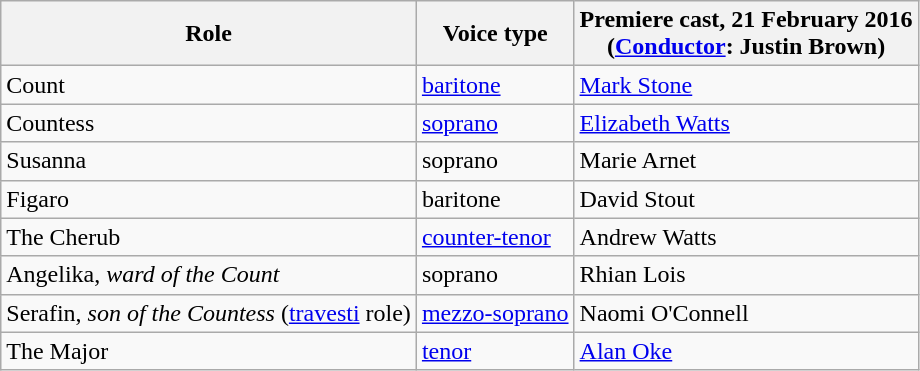<table class="wikitable">
<tr>
<th>Role</th>
<th>Voice type</th>
<th>Premiere cast, 21 February 2016<br>(<a href='#'>Conductor</a>: Justin Brown)</th>
</tr>
<tr>
<td>Count</td>
<td><a href='#'>baritone</a></td>
<td><a href='#'>Mark Stone</a></td>
</tr>
<tr>
<td>Countess</td>
<td><a href='#'>soprano</a></td>
<td><a href='#'>Elizabeth Watts</a></td>
</tr>
<tr>
<td>Susanna</td>
<td>soprano</td>
<td>Marie Arnet</td>
</tr>
<tr>
<td>Figaro</td>
<td>baritone</td>
<td>David Stout</td>
</tr>
<tr>
<td>The Cherub</td>
<td><a href='#'>counter-tenor</a></td>
<td>Andrew Watts</td>
</tr>
<tr>
<td>Angelika, <em>ward of the Count</em></td>
<td>soprano</td>
<td>Rhian Lois</td>
</tr>
<tr>
<td>Serafin, <em>son of the Countess</em> (<a href='#'>travesti</a> role)</td>
<td><a href='#'>mezzo-soprano</a></td>
<td>Naomi O'Connell</td>
</tr>
<tr>
<td>The Major</td>
<td><a href='#'>tenor</a></td>
<td><a href='#'>Alan Oke</a></td>
</tr>
</table>
